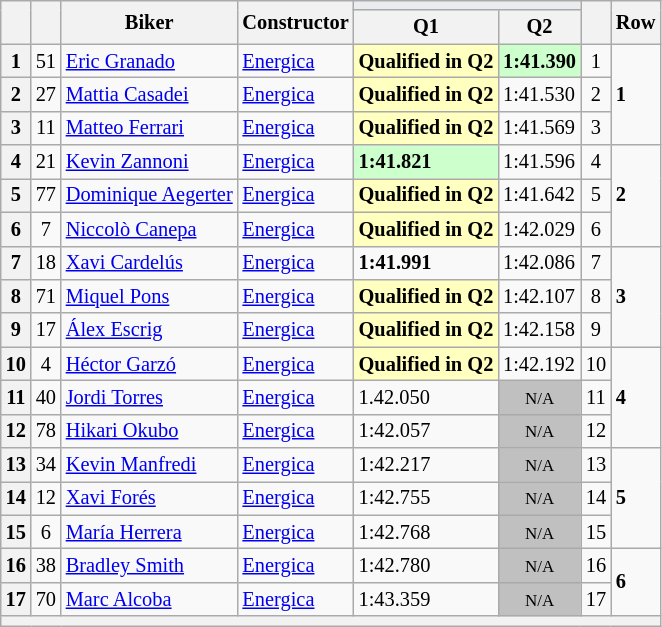<table class="wikitable sortable" style="font-size: 85%;">
<tr>
<th rowspan="2"></th>
<th rowspan="2"></th>
<th rowspan="2">Biker</th>
<th rowspan="2">Constructor</th>
<th colspan="2" style="background:#eaecf0; text-align:center;"></th>
<th rowspan="2"></th>
<th rowspan="2">Row</th>
</tr>
<tr>
<th scope="col">Q1</th>
<th scope="col">Q2</th>
</tr>
<tr>
<th scope="row">1</th>
<td align="center">51</td>
<td> <a href='#'>Eric Granado</a></td>
<td><a href='#'>Energica</a></td>
<td style="background:#ffffbf;"><strong>Qualified in Q2</strong></td>
<td style="background:#ccffcc;"><strong>1:41.390</strong></td>
<td align="center">1</td>
<td rowspan="3"><strong>1</strong></td>
</tr>
<tr>
<th scope="row">2</th>
<td align="center">27</td>
<td> <a href='#'>Mattia Casadei</a></td>
<td><a href='#'>Energica</a></td>
<td style="background:#ffffbf;"><strong>Qualified in Q2</strong></td>
<td>1:41.530</td>
<td align="center">2</td>
</tr>
<tr>
<th scope="row">3</th>
<td align="center">11</td>
<td> <a href='#'>Matteo Ferrari</a></td>
<td><a href='#'>Energica</a></td>
<td style="background:#ffffbf;"><strong>Qualified in Q2</strong></td>
<td>1:41.569</td>
<td align="center">3</td>
</tr>
<tr>
<th scope="row">4</th>
<td align="center">21</td>
<td> <a href='#'>Kevin Zannoni</a></td>
<td><a href='#'>Energica</a></td>
<td style="background:#ccffcc;"><strong>1:41.821</strong></td>
<td>1:41.596</td>
<td align="center">4</td>
<td rowspan="3"><strong>2</strong></td>
</tr>
<tr>
<th scope="row">5</th>
<td align="center">77</td>
<td> <a href='#'>Dominique Aegerter</a></td>
<td><a href='#'>Energica</a></td>
<td style="background:#ffffbf;"><strong>Qualified in Q2</strong></td>
<td>1:41.642</td>
<td align="center">5</td>
</tr>
<tr>
<th scope="row">6</th>
<td align="center">7</td>
<td> <a href='#'>Niccolò Canepa</a></td>
<td><a href='#'>Energica</a></td>
<td style="background:#ffffbf;"><strong>Qualified in Q2</strong></td>
<td>1:42.029</td>
<td align="center">6</td>
</tr>
<tr>
<th scope="row">7</th>
<td align="center">18</td>
<td> <a href='#'>Xavi Cardelús</a></td>
<td><a href='#'>Energica</a></td>
<td><strong>1:41.991</strong></td>
<td>1:42.086</td>
<td align="center">7</td>
<td rowspan="3"><strong>3</strong></td>
</tr>
<tr>
<th scope="row">8</th>
<td align="center">71</td>
<td> <a href='#'>Miquel Pons</a></td>
<td><a href='#'>Energica</a></td>
<td style="background:#ffffbf;"><strong>Qualified in Q2</strong></td>
<td>1:42.107</td>
<td align="center">8</td>
</tr>
<tr>
<th scope="row">9</th>
<td align="center">17</td>
<td> <a href='#'>Álex Escrig</a></td>
<td><a href='#'>Energica</a></td>
<td style="background:#ffffbf;"><strong>Qualified in Q2</strong></td>
<td>1:42.158</td>
<td align="center">9</td>
</tr>
<tr>
<th scope="row">10</th>
<td align="center">4</td>
<td> <a href='#'>Héctor Garzó</a></td>
<td><a href='#'>Energica</a></td>
<td style="background:#ffffbf;"><strong>Qualified in Q2</strong></td>
<td>1:42.192</td>
<td align="center">10</td>
<td rowspan="3"><strong>4</strong></td>
</tr>
<tr>
<th scope="row">11</th>
<td align="center">40</td>
<td> <a href='#'>Jordi Torres</a></td>
<td><a href='#'>Energica</a></td>
<td>1.42.050</td>
<td style="background: silver" align="center" data-sort-value="11"><small>N/A</small></td>
<td align="center">11</td>
</tr>
<tr>
<th scope="row">12</th>
<td align="center">78</td>
<td> <a href='#'>Hikari Okubo</a></td>
<td><a href='#'>Energica</a></td>
<td>1:42.057</td>
<td style="background: silver" align="center" data-sort-value="12"><small>N/A</small></td>
<td align="center">12</td>
</tr>
<tr>
<th scope="row">13</th>
<td align="center">34</td>
<td> <a href='#'>Kevin Manfredi</a></td>
<td><a href='#'>Energica</a></td>
<td>1:42.217</td>
<td style="background: silver" align="center" data-sort-value="13"><small>N/A</small></td>
<td align="center">13</td>
<td rowspan="3"><strong>5</strong></td>
</tr>
<tr>
<th scope="row">14</th>
<td align="center">12</td>
<td> <a href='#'>Xavi Forés</a></td>
<td><a href='#'>Energica</a></td>
<td>1:42.755</td>
<td style="background: silver" align="center" data-sort-value="14"><small>N/A</small></td>
<td align="center">14</td>
</tr>
<tr>
<th scope="row">15</th>
<td align="center">6</td>
<td> <a href='#'>María Herrera</a></td>
<td><a href='#'>Energica</a></td>
<td>1:42.768</td>
<td style="background: silver" align="center" data-sort-value="15"><small>N/A</small></td>
<td align="center">15</td>
</tr>
<tr>
<th scope="row">16</th>
<td align="center">38</td>
<td> <a href='#'>Bradley Smith</a></td>
<td><a href='#'>Energica</a></td>
<td>1:42.780</td>
<td style="background: silver" align="center" data-sort-value="16"><small>N/A</small></td>
<td align="center">16</td>
<td rowspan="2"><strong>6</strong></td>
</tr>
<tr>
<th scope="row">17</th>
<td align="center">70</td>
<td> <a href='#'>Marc Alcoba</a></td>
<td><a href='#'>Energica</a></td>
<td>1:43.359</td>
<td style="background: silver" align="center" data-sort-value="17"><small>N/A</small></td>
<td align="center">17</td>
</tr>
<tr>
<th colspan="8"></th>
</tr>
</table>
